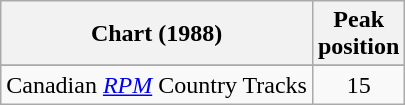<table class="wikitable">
<tr>
<th align="left">Chart (1988)</th>
<th align="center">Peak<br>position</th>
</tr>
<tr>
</tr>
<tr>
<td align="left">Canadian <em><a href='#'>RPM</a></em> Country Tracks</td>
<td align="center">15</td>
</tr>
</table>
